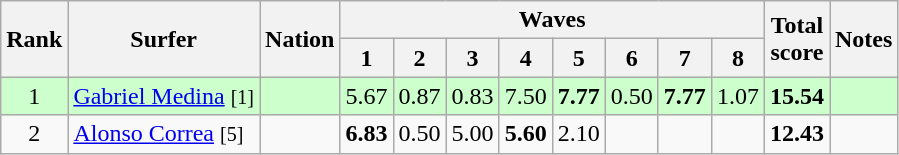<table class="wikitable sortable" style="text-align:center">
<tr>
<th rowspan=2>Rank</th>
<th rowspan=2>Surfer</th>
<th rowspan=2>Nation</th>
<th colspan=8>Waves</th>
<th rowspan=2>Total<br>score</th>
<th rowspan=2>Notes</th>
</tr>
<tr>
<th>1</th>
<th>2</th>
<th>3</th>
<th>4</th>
<th>5</th>
<th>6</th>
<th>7</th>
<th>8</th>
</tr>
<tr bgcolor=ccffcc>
<td>1</td>
<td align=left><a href='#'>Gabriel Medina</a> <small>[1]</small></td>
<td align=left></td>
<td>5.67</td>
<td>0.87</td>
<td>0.83</td>
<td>7.50</td>
<td><strong>7.77</strong></td>
<td>0.50</td>
<td><strong>7.77</strong></td>
<td>1.07</td>
<td><strong>15.54</strong></td>
<td></td>
</tr>
<tr>
<td>2</td>
<td align=left><a href='#'>Alonso Correa</a> <small>[5]</small></td>
<td align=left></td>
<td><strong>6.83</strong></td>
<td>0.50</td>
<td>5.00</td>
<td><strong>5.60</strong></td>
<td>2.10</td>
<td></td>
<td></td>
<td></td>
<td><strong>12.43</strong></td>
<td></td>
</tr>
</table>
